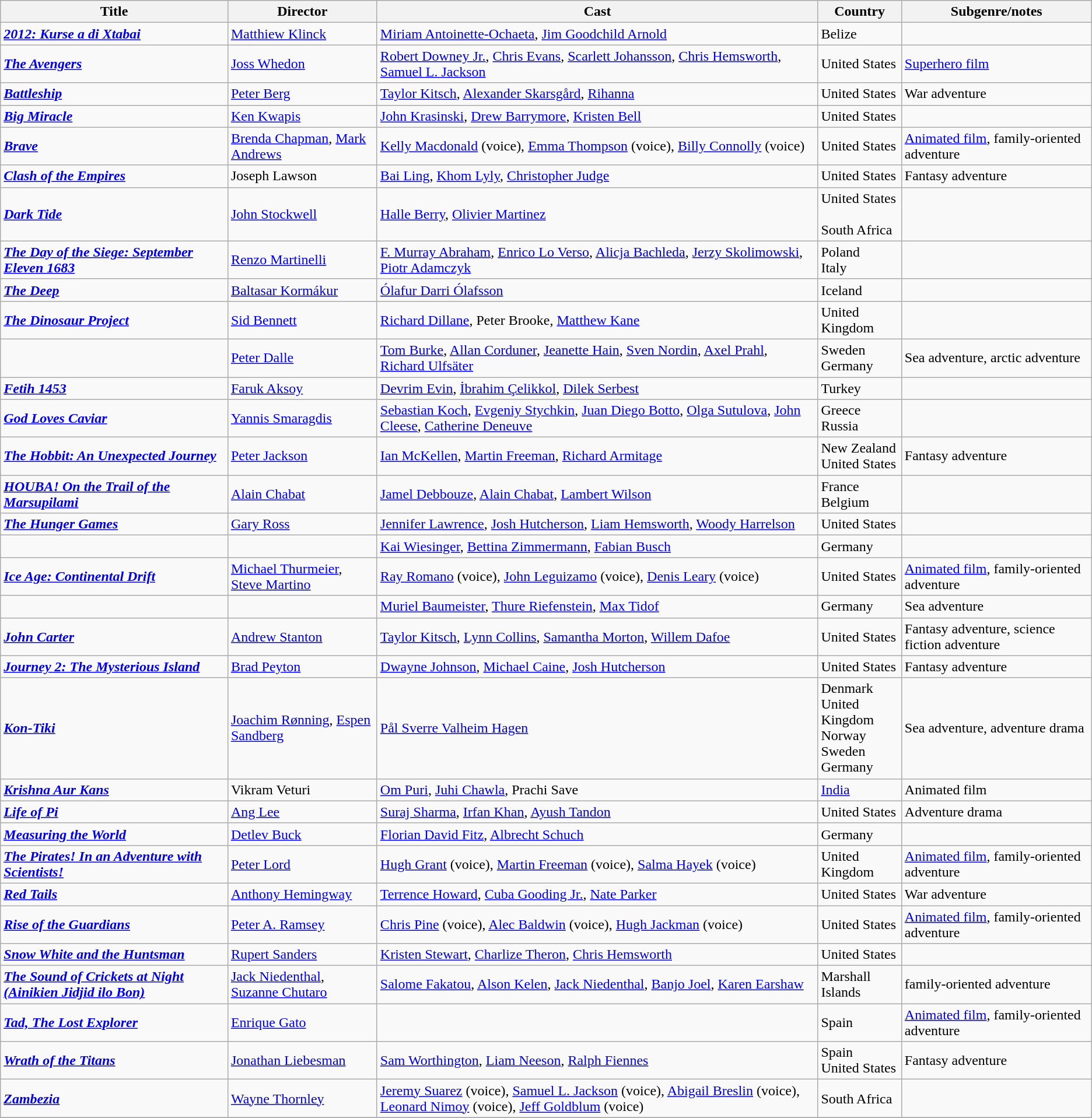<table class="wikitable">
<tr>
<th>Title</th>
<th>Director</th>
<th>Cast</th>
<th>Country</th>
<th>Subgenre/notes</th>
</tr>
<tr>
<td><strong><em><a href='#'>2012: Kurse a di Xtabai</a></em></strong></td>
<td><a href='#'>Matthiew Klinck</a></td>
<td><a href='#'>Miriam Antoinette-Ochaeta</a>, <a href='#'>Jim Goodchild Arnold</a></td>
<td>Belize</td>
<td></td>
</tr>
<tr>
<td><strong><em><a href='#'>The Avengers</a></em></strong></td>
<td><a href='#'>Joss Whedon</a></td>
<td><a href='#'>Robert Downey Jr.</a>, <a href='#'>Chris Evans</a>, <a href='#'>Scarlett Johansson</a>, <a href='#'>Chris Hemsworth</a>, <a href='#'>Samuel L. Jackson</a></td>
<td>United States</td>
<td><a href='#'>Superhero film</a></td>
</tr>
<tr>
<td><strong><em><a href='#'>Battleship</a></em></strong></td>
<td><a href='#'>Peter Berg</a></td>
<td><a href='#'>Taylor Kitsch</a>, <a href='#'>Alexander Skarsgård</a>, <a href='#'>Rihanna</a></td>
<td>United States</td>
<td>War adventure</td>
</tr>
<tr>
<td><strong><em><a href='#'>Big Miracle</a></em></strong></td>
<td><a href='#'>Ken Kwapis</a></td>
<td><a href='#'>John Krasinski</a>, <a href='#'>Drew Barrymore</a>, <a href='#'>Kristen Bell</a></td>
<td>United States</td>
<td></td>
</tr>
<tr>
<td><strong><em><a href='#'>Brave</a></em></strong></td>
<td><a href='#'>Brenda Chapman</a>, <a href='#'>Mark Andrews</a></td>
<td><a href='#'>Kelly Macdonald</a> (voice), <a href='#'>Emma Thompson</a> (voice), <a href='#'>Billy Connolly</a> (voice)</td>
<td>United States</td>
<td><a href='#'>Animated film</a>, family-oriented adventure</td>
</tr>
<tr>
<td><strong><em><a href='#'>Clash of the Empires</a></em></strong></td>
<td>Joseph Lawson</td>
<td><a href='#'>Bai Ling</a>, <a href='#'>Khom Lyly</a>, <a href='#'>Christopher Judge</a></td>
<td>United States</td>
<td>Fantasy adventure</td>
</tr>
<tr>
<td><strong><em><a href='#'>Dark Tide</a></em></strong></td>
<td><a href='#'>John Stockwell</a></td>
<td><a href='#'>Halle Berry</a>, <a href='#'>Olivier Martinez</a></td>
<td>United States<br><br>South Africa</td>
<td></td>
</tr>
<tr>
<td><strong><em><a href='#'>The Day of the Siege: September Eleven 1683</a></em></strong></td>
<td><a href='#'>Renzo Martinelli</a></td>
<td><a href='#'>F. Murray Abraham</a>, <a href='#'>Enrico Lo Verso</a>, <a href='#'>Alicja Bachleda</a>, <a href='#'>Jerzy Skolimowski</a>, <a href='#'>Piotr Adamczyk</a></td>
<td>Poland<br>Italy</td>
<td></td>
</tr>
<tr>
<td><strong><em><a href='#'>The Deep</a></em></strong></td>
<td><a href='#'>Baltasar Kormákur</a></td>
<td><a href='#'>Ólafur Darri Ólafsson</a></td>
<td>Iceland</td>
<td></td>
</tr>
<tr>
<td><strong><em><a href='#'>The Dinosaur Project</a></em></strong></td>
<td><a href='#'>Sid Bennett</a></td>
<td><a href='#'>Richard Dillane</a>, Peter Brooke, <a href='#'>Matthew Kane</a></td>
<td>United Kingdom</td>
<td></td>
</tr>
<tr>
<td><strong><em></em></strong></td>
<td><a href='#'>Peter Dalle</a></td>
<td><a href='#'>Tom Burke</a>, <a href='#'>Allan Corduner</a>, <a href='#'>Jeanette Hain</a>, <a href='#'>Sven Nordin</a>, <a href='#'>Axel Prahl</a>, <a href='#'>Richard Ulfsäter</a></td>
<td>Sweden<br>Germany</td>
<td>Sea adventure, arctic adventure</td>
</tr>
<tr>
<td><strong><em><a href='#'>Fetih 1453</a></em></strong></td>
<td><a href='#'>Faruk Aksoy</a></td>
<td><a href='#'>Devrim Evin</a>, <a href='#'>İbrahim Çelikkol</a>, <a href='#'>Dilek Serbest</a></td>
<td>Turkey</td>
<td></td>
</tr>
<tr>
<td><strong><em><a href='#'>God Loves Caviar</a></em></strong></td>
<td><a href='#'>Yannis Smaragdis</a></td>
<td><a href='#'>Sebastian Koch</a>, <a href='#'>Evgeniy Stychkin</a>, <a href='#'>Juan Diego Botto</a>, <a href='#'>Olga Sutulova</a>, <a href='#'>John Cleese</a>, <a href='#'>Catherine Deneuve</a></td>
<td>Greece<br>Russia</td>
<td></td>
</tr>
<tr>
<td><strong><em><a href='#'>The Hobbit: An Unexpected Journey</a></em></strong></td>
<td><a href='#'>Peter Jackson</a></td>
<td><a href='#'>Ian McKellen</a>, <a href='#'>Martin Freeman</a>, <a href='#'>Richard Armitage</a></td>
<td>New Zealand<br>United States</td>
<td>Fantasy adventure</td>
</tr>
<tr>
<td><strong><em><a href='#'>HOUBA! On the Trail of the Marsupilami</a></em></strong></td>
<td><a href='#'>Alain Chabat</a></td>
<td><a href='#'>Jamel Debbouze</a>, <a href='#'>Alain Chabat</a>, <a href='#'>Lambert Wilson</a></td>
<td>France<br>Belgium</td>
<td></td>
</tr>
<tr>
<td><strong><em><a href='#'>The Hunger Games</a></em></strong></td>
<td><a href='#'>Gary Ross</a></td>
<td><a href='#'>Jennifer Lawrence</a>, <a href='#'>Josh Hutcherson</a>, <a href='#'>Liam Hemsworth</a>, <a href='#'>Woody Harrelson</a></td>
<td>United States</td>
<td></td>
</tr>
<tr>
<td><strong><em></em></strong></td>
<td></td>
<td><a href='#'>Kai Wiesinger</a>, <a href='#'>Bettina Zimmermann</a>, <a href='#'>Fabian Busch</a></td>
<td>Germany</td>
<td></td>
</tr>
<tr>
<td><strong><em><a href='#'>Ice Age: Continental Drift</a></em></strong></td>
<td><a href='#'>Michael Thurmeier</a>, <a href='#'>Steve Martino</a></td>
<td><a href='#'>Ray Romano</a> (voice), <a href='#'>John Leguizamo</a> (voice), <a href='#'>Denis Leary</a> (voice)</td>
<td>United States</td>
<td><a href='#'>Animated film</a>, family-oriented adventure</td>
</tr>
<tr>
<td><strong><em></em></strong></td>
<td></td>
<td><a href='#'>Muriel Baumeister</a>, <a href='#'>Thure Riefenstein</a>, <a href='#'>Max Tidof</a></td>
<td>Germany</td>
<td>Sea adventure</td>
</tr>
<tr>
<td><strong><em><a href='#'>John Carter</a></em></strong></td>
<td><a href='#'>Andrew Stanton</a></td>
<td><a href='#'>Taylor Kitsch</a>, <a href='#'>Lynn Collins</a>, <a href='#'>Samantha Morton</a>, <a href='#'>Willem Dafoe</a></td>
<td>United States</td>
<td>Fantasy adventure, science fiction adventure</td>
</tr>
<tr>
<td><strong><em><a href='#'>Journey 2: The Mysterious Island</a></em></strong></td>
<td><a href='#'>Brad Peyton</a></td>
<td><a href='#'>Dwayne Johnson</a>, <a href='#'>Michael Caine</a>, <a href='#'>Josh Hutcherson</a></td>
<td>United States</td>
<td>Fantasy adventure</td>
</tr>
<tr>
<td><strong><em><a href='#'>Kon-Tiki</a></em></strong></td>
<td><a href='#'>Joachim Rønning</a>, <a href='#'>Espen Sandberg</a></td>
<td><a href='#'>Pål Sverre Valheim Hagen</a></td>
<td>Denmark<br>United Kingdom<br>Norway<br>Sweden<br>Germany</td>
<td>Sea adventure, adventure drama</td>
</tr>
<tr>
<td><strong><em><a href='#'>Krishna Aur Kans</a></em></strong></td>
<td>Vikram Veturi</td>
<td><a href='#'>Om Puri</a>, <a href='#'>Juhi Chawla</a>, Prachi Save</td>
<td><a href='#'>India</a></td>
<td>Animated film</td>
</tr>
<tr>
<td><strong><em><a href='#'>Life of Pi</a></em></strong></td>
<td><a href='#'>Ang Lee</a></td>
<td><a href='#'>Suraj Sharma</a>, <a href='#'>Irfan Khan</a>, <a href='#'>Ayush Tandon</a></td>
<td>United States</td>
<td>Adventure drama</td>
</tr>
<tr>
<td><strong><em><a href='#'>Measuring the World</a></em></strong></td>
<td><a href='#'>Detlev Buck</a></td>
<td><a href='#'>Florian David Fitz</a>, <a href='#'>Albrecht Schuch</a></td>
<td>Germany</td>
<td></td>
</tr>
<tr>
<td><strong><em><a href='#'>The Pirates! In an Adventure with Scientists!</a></em></strong></td>
<td><a href='#'>Peter Lord</a></td>
<td><a href='#'>Hugh Grant</a> (voice), <a href='#'>Martin Freeman</a> (voice), <a href='#'>Salma Hayek</a> (voice)</td>
<td>United Kingdom</td>
<td><a href='#'>Animated film</a>, family-oriented adventure</td>
</tr>
<tr>
<td><strong><em><a href='#'>Red Tails</a></em></strong></td>
<td><a href='#'>Anthony Hemingway</a></td>
<td><a href='#'>Terrence Howard</a>, <a href='#'>Cuba Gooding Jr.</a>, <a href='#'>Nate Parker</a></td>
<td>United States</td>
<td>War adventure</td>
</tr>
<tr>
<td><strong><em><a href='#'>Rise of the Guardians</a></em></strong></td>
<td><a href='#'>Peter A. Ramsey</a></td>
<td><a href='#'>Chris Pine</a> (voice), <a href='#'>Alec Baldwin</a> (voice), <a href='#'>Hugh Jackman</a> (voice)</td>
<td>United States</td>
<td><a href='#'>Animated film</a>, family-oriented adventure</td>
</tr>
<tr>
<td><strong><em><a href='#'>Snow White and the Huntsman</a></em></strong></td>
<td><a href='#'>Rupert Sanders</a></td>
<td><a href='#'>Kristen Stewart</a>, <a href='#'>Charlize Theron</a>, <a href='#'>Chris Hemsworth</a></td>
<td>United States</td>
<td></td>
</tr>
<tr>
<td><strong><em><a href='#'>The Sound of Crickets at Night (Ainikien Jidjid ilo Bon)</a></em></strong></td>
<td><a href='#'>Jack Niedenthal</a>, <a href='#'>Suzanne Chutaro</a></td>
<td><a href='#'>Salome Fakatou</a>, <a href='#'>Alson Kelen</a>, <a href='#'>Jack Niedenthal</a>, <a href='#'>Banjo Joel</a>, <a href='#'>Karen Earshaw</a></td>
<td>Marshall Islands</td>
<td>family-oriented adventure</td>
</tr>
<tr>
<td><strong><em><a href='#'>Tad, The Lost Explorer</a></em></strong></td>
<td><a href='#'>Enrique Gato</a></td>
<td></td>
<td>Spain</td>
<td><a href='#'>Animated film</a>, family-oriented adventure</td>
</tr>
<tr>
<td><strong><em><a href='#'>Wrath of the Titans</a></em></strong></td>
<td><a href='#'>Jonathan Liebesman</a></td>
<td><a href='#'>Sam Worthington</a>, <a href='#'>Liam Neeson</a>, <a href='#'>Ralph Fiennes</a></td>
<td>Spain<br>United States</td>
<td>Fantasy adventure</td>
</tr>
<tr>
<td><strong><em><a href='#'>Zambezia</a></em></strong></td>
<td><a href='#'>Wayne Thornley</a></td>
<td><a href='#'>Jeremy Suarez</a> (voice), <a href='#'>Samuel L. Jackson</a> (voice), <a href='#'>Abigail Breslin</a> (voice), <a href='#'>Leonard Nimoy</a> (voice), <a href='#'>Jeff Goldblum</a> (voice)</td>
<td>South Africa</td>
<td></td>
</tr>
<tr>
</tr>
</table>
